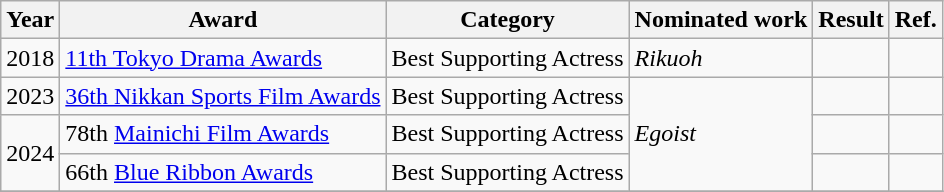<table class="wikitable">
<tr>
<th>Year</th>
<th>Award</th>
<th>Category</th>
<th>Nominated work</th>
<th>Result</th>
<th>Ref.</th>
</tr>
<tr>
<td>2018</td>
<td><a href='#'>11th Tokyo Drama Awards</a></td>
<td>Best Supporting Actress</td>
<td><em>Rikuoh</em></td>
<td></td>
<td></td>
</tr>
<tr>
<td>2023</td>
<td><a href='#'>36th Nikkan Sports Film Awards</a></td>
<td>Best Supporting Actress</td>
<td rowspan=3><em>Egoist</em></td>
<td></td>
<td></td>
</tr>
<tr>
<td rowspan=2>2024</td>
<td>78th <a href='#'>Mainichi Film Awards</a></td>
<td>Best Supporting Actress</td>
<td></td>
<td></td>
</tr>
<tr>
<td>66th <a href='#'>Blue Ribbon Awards</a></td>
<td>Best Supporting Actress</td>
<td></td>
<td></td>
</tr>
<tr>
</tr>
</table>
